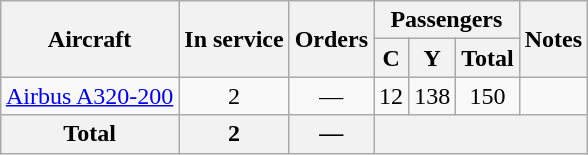<table class="wikitable" style="border-collapse:collapse;text-align:center;margin:1em auto;">
<tr>
<th rowspan="2">Aircraft</th>
<th rowspan="2">In service</th>
<th rowspan="2">Orders</th>
<th colspan="3">Passengers</th>
<th rowspan="2">Notes</th>
</tr>
<tr>
<th><abbr>C</abbr></th>
<th><abbr>Y</abbr></th>
<th>Total</th>
</tr>
<tr>
<td><a href='#'>Airbus A320-200</a></td>
<td>2</td>
<td>—</td>
<td>12</td>
<td>138</td>
<td>150</td>
<td></td>
</tr>
<tr>
<th>Total</th>
<th>2</th>
<th>—</th>
<th colspan="4"></th>
</tr>
</table>
